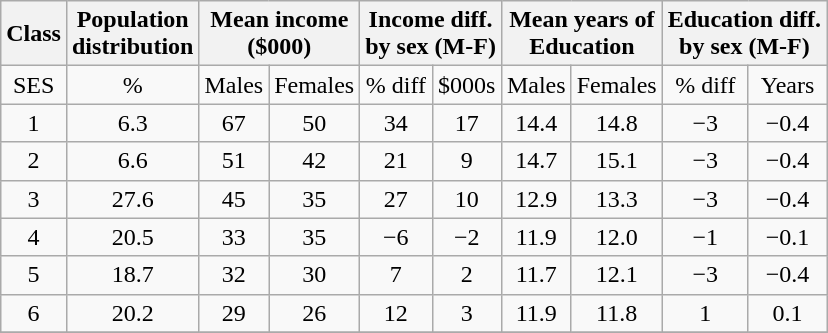<table class="wikitable" style="text-align:center">
<tr>
<th>Class</th>
<th>Population<br>distribution</th>
<th colspan=2>Mean income<br>($000)</th>
<th colspan=2>Income diff.<br>by sex (M-F)</th>
<th colspan=2>Mean years of<br>Education</th>
<th colspan=2>Education diff.<br>by sex (M-F)</th>
</tr>
<tr>
<td>SES</td>
<td>%</td>
<td>Males</td>
<td>Females</td>
<td>% diff</td>
<td>$000s</td>
<td>Males</td>
<td>Females</td>
<td>% diff</td>
<td>Years</td>
</tr>
<tr>
<td>1</td>
<td>6.3</td>
<td>67</td>
<td>50</td>
<td>34</td>
<td>17</td>
<td>14.4</td>
<td>14.8</td>
<td>−3</td>
<td>−0.4</td>
</tr>
<tr>
<td>2</td>
<td>6.6</td>
<td>51</td>
<td>42</td>
<td>21</td>
<td>9</td>
<td>14.7</td>
<td>15.1</td>
<td>−3</td>
<td>−0.4</td>
</tr>
<tr>
<td>3</td>
<td>27.6</td>
<td>45</td>
<td>35</td>
<td>27</td>
<td>10</td>
<td>12.9</td>
<td>13.3</td>
<td>−3</td>
<td>−0.4</td>
</tr>
<tr>
<td>4</td>
<td>20.5</td>
<td>33</td>
<td>35</td>
<td>−6</td>
<td>−2</td>
<td>11.9</td>
<td>12.0</td>
<td>−1</td>
<td>−0.1</td>
</tr>
<tr>
<td>5</td>
<td>18.7</td>
<td>32</td>
<td>30</td>
<td>7</td>
<td>2</td>
<td>11.7</td>
<td>12.1</td>
<td>−3</td>
<td>−0.4</td>
</tr>
<tr>
<td>6</td>
<td>20.2</td>
<td>29</td>
<td>26</td>
<td>12</td>
<td>3</td>
<td>11.9</td>
<td>11.8</td>
<td>1</td>
<td>0.1</td>
</tr>
<tr>
</tr>
</table>
